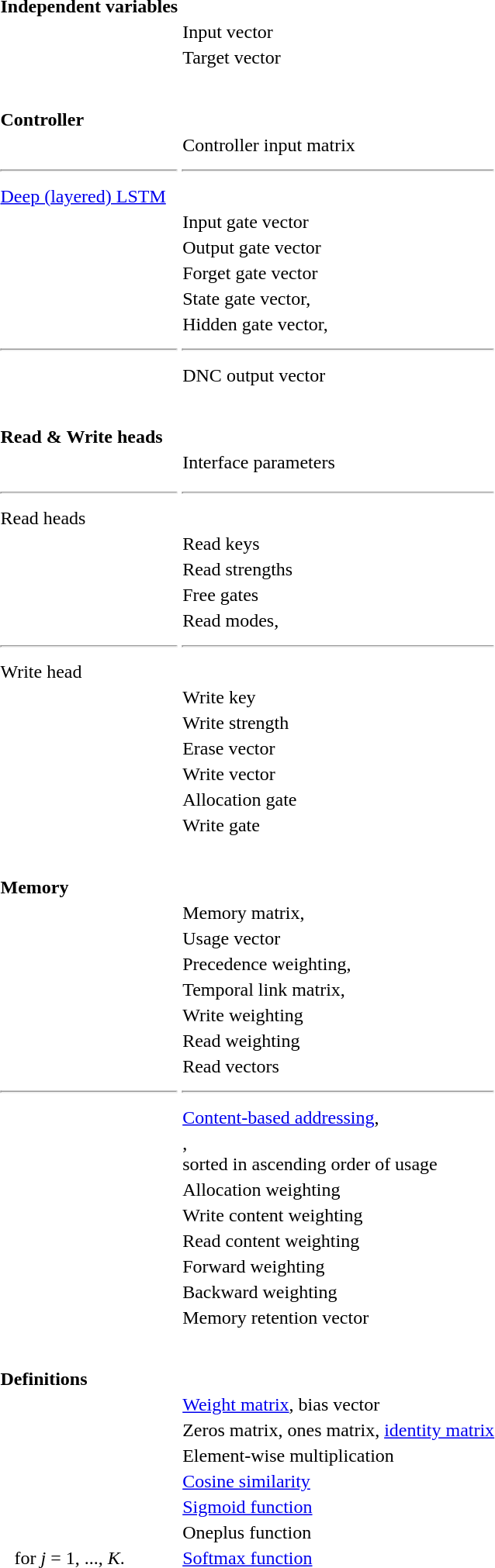<table>
<tr>
<td style="padding-top:2em;"><strong>Independent variables</strong></td>
<td></td>
</tr>
<tr>
<td></td>
<td>Input vector</td>
</tr>
<tr>
<td></td>
<td>Target vector</td>
</tr>
<tr>
<td style="padding-top:2em;"><strong>Controller</strong></td>
<td></td>
</tr>
<tr>
<td></td>
<td>Controller input matrix</td>
</tr>
<tr>
<td><hr></td>
<td><hr></td>
</tr>
<tr>
<td><a href='#'>Deep (layered) LSTM</a></td>
<td></td>
</tr>
<tr>
<td></td>
<td>Input gate vector</td>
</tr>
<tr>
<td></td>
<td>Output gate vector</td>
</tr>
<tr>
<td></td>
<td>Forget gate vector</td>
</tr>
<tr>
<td></td>
<td>State gate vector,<br></td>
</tr>
<tr>
<td></td>
<td>Hidden gate vector,<br></td>
</tr>
<tr>
<td><hr></td>
<td><hr></td>
</tr>
<tr>
<td></td>
<td>DNC output vector</td>
</tr>
<tr>
<td style="padding-top:2em;"><strong>Read & Write heads</strong></td>
<td></td>
</tr>
<tr>
<td></td>
<td>Interface parameters</td>
</tr>
<tr>
<td colspan="2"></td>
</tr>
<tr>
<td><hr></td>
<td><hr></td>
</tr>
<tr>
<td>Read heads</td>
<td></td>
</tr>
<tr>
<td></td>
<td>Read keys</td>
</tr>
<tr>
<td></td>
<td>Read strengths</td>
</tr>
<tr>
<td></td>
<td>Free gates</td>
</tr>
<tr>
<td></td>
<td>Read modes,<br></td>
</tr>
<tr>
<td><hr></td>
<td><hr></td>
</tr>
<tr>
<td>Write head</td>
<td></td>
</tr>
<tr>
<td></td>
<td>Write key</td>
</tr>
<tr>
<td></td>
<td>Write strength</td>
</tr>
<tr>
<td></td>
<td>Erase vector</td>
</tr>
<tr>
<td></td>
<td>Write vector</td>
</tr>
<tr>
<td></td>
<td>Allocation gate</td>
</tr>
<tr>
<td></td>
<td>Write gate</td>
</tr>
<tr>
<td style="padding-top:2em;"><strong>Memory</strong></td>
<td></td>
</tr>
<tr>
<td></td>
<td>Memory matrix,<br></td>
</tr>
<tr>
<td></td>
<td>Usage vector</td>
</tr>
<tr>
<td></td>
<td>Precedence weighting,<br></td>
</tr>
<tr>
<td></td>
<td>Temporal link matrix,<br></td>
</tr>
<tr>
<td></td>
<td>Write weighting</td>
</tr>
<tr>
<td></td>
<td>Read weighting</td>
</tr>
<tr>
<td></td>
<td>Read vectors</td>
</tr>
<tr>
<td><hr></td>
<td><hr></td>
</tr>
<tr>
<td></td>
<td><a href='#'>Content-based addressing</a>,<br></td>
</tr>
<tr>
<td></td>
<td>,<br>sorted in ascending order of usage</td>
</tr>
<tr>
<td></td>
<td>Allocation weighting</td>
</tr>
<tr>
<td></td>
<td>Write content weighting</td>
</tr>
<tr>
<td></td>
<td>Read content weighting</td>
</tr>
<tr>
<td></td>
<td>Forward weighting</td>
</tr>
<tr>
<td></td>
<td>Backward weighting</td>
</tr>
<tr>
<td></td>
<td>Memory retention vector</td>
</tr>
<tr>
<td style="padding-top:2em;"><strong>Definitions</strong></td>
<td></td>
</tr>
<tr>
<td></td>
<td><a href='#'>Weight matrix</a>, bias vector</td>
</tr>
<tr>
<td></td>
<td>Zeros matrix, ones matrix, <a href='#'>identity matrix</a></td>
</tr>
<tr>
<td></td>
<td>Element-wise multiplication</td>
</tr>
<tr>
<td></td>
<td><a href='#'>Cosine similarity</a></td>
</tr>
<tr>
<td></td>
<td><a href='#'>Sigmoid function</a></td>
</tr>
<tr>
<td></td>
<td>Oneplus function</td>
</tr>
<tr>
<td>    for <em>j</em> = 1, ..., <em>K</em>.</td>
<td><a href='#'>Softmax function</a></td>
</tr>
</table>
